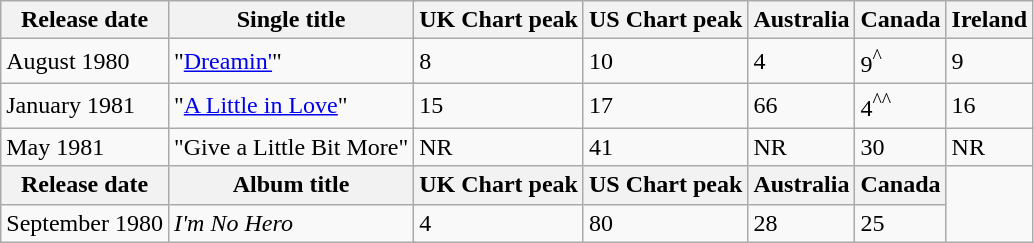<table class="wikitable">
<tr>
<th>Release date</th>
<th colspan="135">Single title</th>
<th>UK Chart peak</th>
<th>US Chart peak</th>
<th>Australia</th>
<th>Canada</th>
<th>Ireland</th>
</tr>
<tr>
<td>August 1980</td>
<td colspan="135">"<a href='#'>Dreamin'</a>"</td>
<td>8</td>
<td>10</td>
<td>4</td>
<td>9<sup>^</sup> </td>
<td>9</td>
</tr>
<tr>
<td>January 1981</td>
<td colspan="135">"<a href='#'>A Little in Love</a>"</td>
<td>15</td>
<td>17</td>
<td>66</td>
<td>4<sup>^^</sup> </td>
<td>16</td>
</tr>
<tr>
<td>May 1981</td>
<td colspan="135">"Give a Little Bit More"</td>
<td>NR</td>
<td>41</td>
<td>NR</td>
<td>30 </td>
<td>NR</td>
</tr>
<tr>
<th>Release date</th>
<th colspan="135">Album title</th>
<th>UK Chart peak</th>
<th>US Chart peak</th>
<th>Australia</th>
<th>Canada</th>
</tr>
<tr>
<td>September 1980</td>
<td colspan="135"><em>I'm No Hero</em></td>
<td>4</td>
<td>80</td>
<td>28</td>
<td>25 </td>
</tr>
</table>
